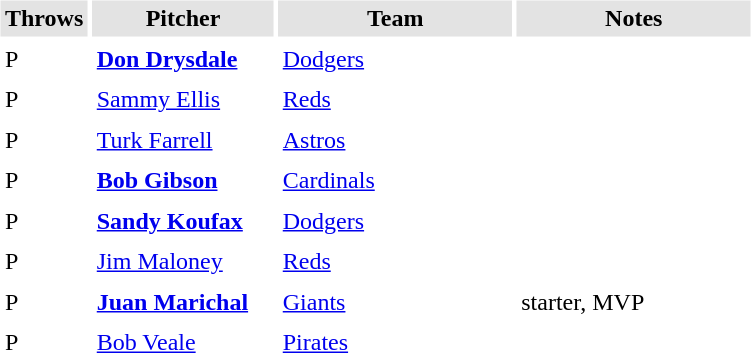<table border="0" cellspacing="3" cellpadding="3">
<tr style="background: #e3e3e3;">
<th width="50">Throws</th>
<th width="115">Pitcher</th>
<th width="150">Team</th>
<th width="150">Notes</th>
</tr>
<tr>
<td>P</td>
<td><strong><a href='#'>Don Drysdale</a></strong></td>
<td><a href='#'>Dodgers</a></td>
<td></td>
</tr>
<tr>
<td>P</td>
<td><a href='#'>Sammy Ellis</a></td>
<td><a href='#'>Reds</a></td>
<td></td>
</tr>
<tr>
<td>P</td>
<td><a href='#'>Turk Farrell</a></td>
<td><a href='#'>Astros</a></td>
<td></td>
</tr>
<tr>
<td>P</td>
<td><strong><a href='#'>Bob Gibson</a></strong></td>
<td><a href='#'>Cardinals</a></td>
<td></td>
</tr>
<tr>
<td>P</td>
<td><strong><a href='#'>Sandy Koufax</a></strong></td>
<td><a href='#'>Dodgers</a></td>
<td></td>
</tr>
<tr>
<td>P</td>
<td><a href='#'>Jim Maloney</a></td>
<td><a href='#'>Reds</a></td>
<td></td>
</tr>
<tr>
<td>P</td>
<td><strong><a href='#'>Juan Marichal</a></strong></td>
<td><a href='#'>Giants</a></td>
<td>starter, MVP</td>
</tr>
<tr>
<td>P</td>
<td><a href='#'>Bob Veale</a></td>
<td><a href='#'>Pirates</a></td>
<td></td>
</tr>
</table>
